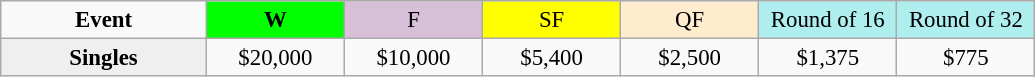<table class=wikitable style=font-size:95%;text-align:center>
<tr>
<td style="width:130px"><strong>Event</strong></td>
<td style="width:85px; background:lime"><strong>W</strong></td>
<td style="width:85px; background:thistle">F</td>
<td style="width:85px; background:#ffff00">SF</td>
<td style="width:85px; background:#ffebcd">QF</td>
<td style="width:85px; background:#afeeee">Round of 16</td>
<td style="width:85px; background:#afeeee">Round of 32</td>
</tr>
<tr>
<th style=background:#efefef>Singles </th>
<td>$20,000</td>
<td>$10,000</td>
<td>$5,400</td>
<td>$2,500</td>
<td>$1,375</td>
<td>$775</td>
</tr>
</table>
